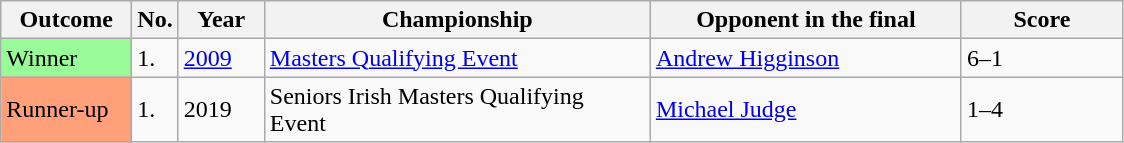<table class="sortable wikitable">
<tr>
<th width="80">Outcome</th>
<th width="20">No.</th>
<th width="50">Year</th>
<th width="250">Championship</th>
<th width="200">Opponent in the final</th>
<th width="100">Score</th>
</tr>
<tr>
<td style="background:#98FB98">Winner</td>
<td>1.</td>
<td><a href='#'>2009</a></td>
<td><a href='#'>Masters Qualifying Event</a></td>
<td> <a href='#'>Andrew Higginson</a></td>
<td>6–1</td>
</tr>
<tr>
<td style="background:#ffa07a">Runner-up</td>
<td>1.</td>
<td>2019</td>
<td>Seniors Irish Masters Qualifying Event</td>
<td> <a href='#'>Michael Judge</a></td>
<td>1–4</td>
</tr>
</table>
